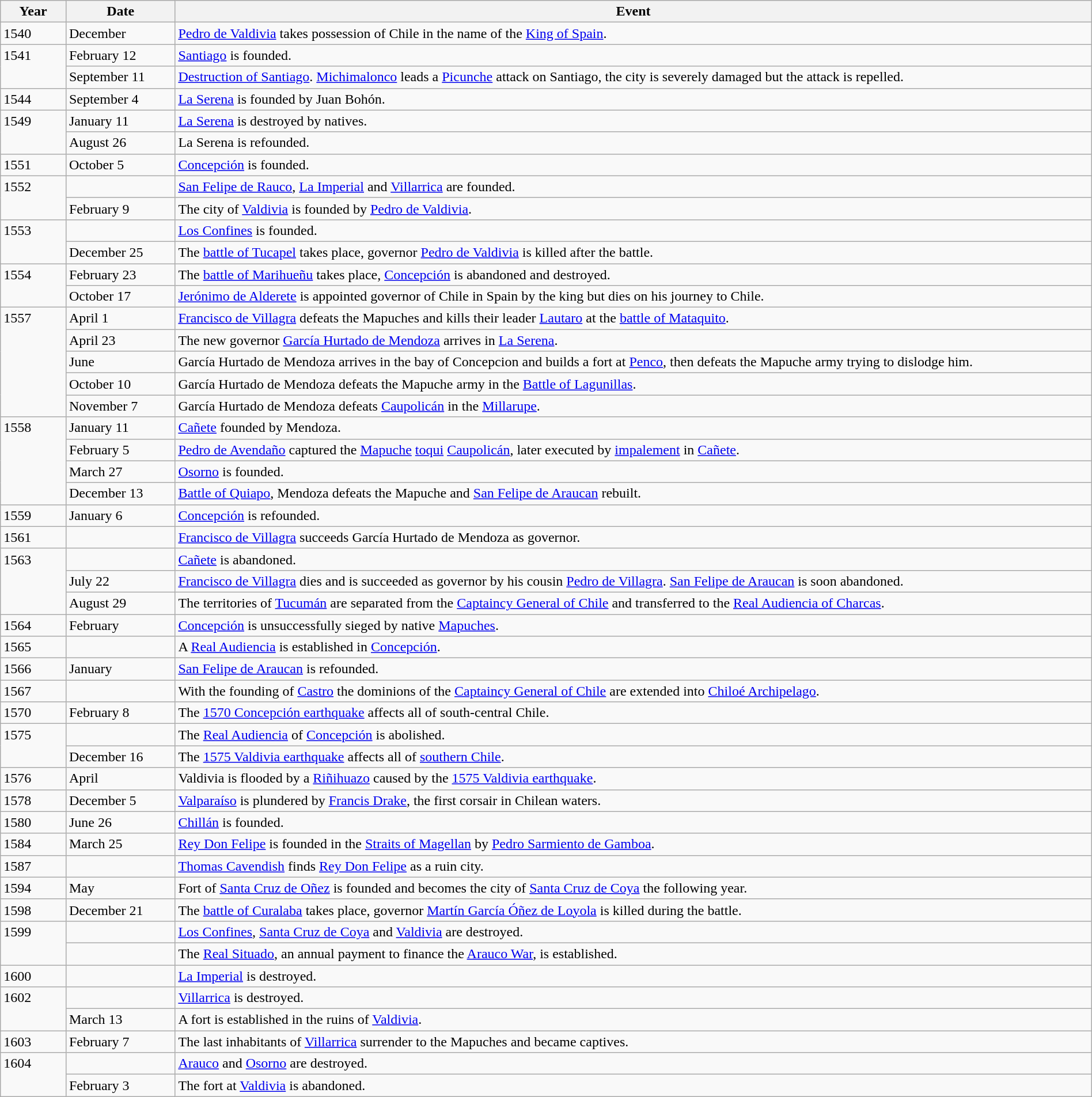<table class="wikitable" width="100%">
<tr>
<th style="width:6%">Year</th>
<th style="width:10%">Date</th>
<th>Event</th>
</tr>
<tr>
<td>1540</td>
<td>December</td>
<td><a href='#'>Pedro de Valdivia</a> takes possession of Chile in the name of the <a href='#'>King of Spain</a>.</td>
</tr>
<tr>
<td rowspan="2" valign="top">1541</td>
<td>February 12</td>
<td><a href='#'>Santiago</a> is founded.</td>
</tr>
<tr>
<td>September 11</td>
<td><a href='#'>Destruction of Santiago</a>. <a href='#'>Michimalonco</a> leads a <a href='#'>Picunche</a> attack on Santiago, the city is severely damaged but the attack is repelled.</td>
</tr>
<tr>
<td>1544</td>
<td>September 4</td>
<td><a href='#'>La Serena</a> is founded by Juan Bohón.</td>
</tr>
<tr>
<td rowspan="2" valign="top">1549</td>
<td>January 11</td>
<td><a href='#'>La Serena</a> is destroyed by natives.</td>
</tr>
<tr>
<td>August 26</td>
<td>La Serena is refounded.</td>
</tr>
<tr>
<td>1551</td>
<td>October 5</td>
<td><a href='#'>Concepción</a> is founded.</td>
</tr>
<tr>
<td rowspan="2" valign="top">1552</td>
<td></td>
<td><a href='#'>San Felipe de Rauco</a>, <a href='#'>La Imperial</a> and  <a href='#'>Villarrica</a> are founded.</td>
</tr>
<tr>
<td>February 9</td>
<td>The city of <a href='#'>Valdivia</a> is founded by <a href='#'>Pedro de Valdivia</a>.</td>
</tr>
<tr>
<td rowspan="2" valign="top">1553</td>
<td></td>
<td><a href='#'>Los Confines</a> is founded.</td>
</tr>
<tr>
<td>December 25</td>
<td>The <a href='#'>battle of Tucapel</a> takes place, governor <a href='#'>Pedro de Valdivia</a> is killed after the battle.</td>
</tr>
<tr>
<td rowspan="2" valign="top">1554</td>
<td>February 23</td>
<td>The <a href='#'>battle of Marihueñu</a> takes place, <a href='#'>Concepción</a> is abandoned and destroyed.</td>
</tr>
<tr>
<td>October 17</td>
<td><a href='#'>Jerónimo de Alderete</a> is appointed governor of Chile in Spain by the king but dies on his journey to Chile.</td>
</tr>
<tr>
<td rowspan="5" valign="top">1557</td>
<td>April 1</td>
<td><a href='#'>Francisco de Villagra</a> defeats the Mapuches and kills their leader <a href='#'>Lautaro</a> at the <a href='#'>battle of Mataquito</a>.</td>
</tr>
<tr>
<td>April 23</td>
<td>The new governor <a href='#'>García Hurtado de Mendoza</a> arrives in <a href='#'>La Serena</a>.</td>
</tr>
<tr>
<td>June</td>
<td>García Hurtado de Mendoza arrives in the bay of Concepcion and builds a fort at <a href='#'>Penco</a>, then defeats the Mapuche army trying to dislodge him.</td>
</tr>
<tr>
<td>October 10</td>
<td>García Hurtado de Mendoza defeats the Mapuche army in the <a href='#'>Battle of Lagunillas</a>.</td>
</tr>
<tr>
<td>November 7</td>
<td>García Hurtado de Mendoza defeats <a href='#'>Caupolicán</a> in the <a href='#'>Millarupe</a>.</td>
</tr>
<tr>
<td rowspan="4" valign="top">1558</td>
<td>January 11</td>
<td><a href='#'>Cañete</a> founded by Mendoza.</td>
</tr>
<tr>
<td>February 5</td>
<td><a href='#'>Pedro de Avendaño</a> captured the <a href='#'>Mapuche</a> <a href='#'>toqui</a> <a href='#'>Caupolicán</a>, later executed by <a href='#'>impalement</a> in <a href='#'>Cañete</a>.</td>
</tr>
<tr>
<td>March 27</td>
<td><a href='#'>Osorno</a> is founded.</td>
</tr>
<tr>
<td>December 13</td>
<td><a href='#'>Battle of Quiapo</a>, Mendoza defeats the Mapuche and <a href='#'>San Felipe de Araucan</a> rebuilt.</td>
</tr>
<tr>
<td>1559</td>
<td>January 6</td>
<td><a href='#'>Concepción</a> is refounded.</td>
</tr>
<tr>
<td>1561</td>
<td></td>
<td><a href='#'>Francisco de Villagra</a> succeeds García Hurtado de Mendoza as governor.</td>
</tr>
<tr>
<td rowspan="3" valign="top">1563</td>
<td></td>
<td><a href='#'>Cañete</a> is abandoned.</td>
</tr>
<tr>
<td>July 22</td>
<td><a href='#'>Francisco de Villagra</a> dies and is succeeded as governor by his cousin <a href='#'>Pedro de Villagra</a>. <a href='#'>San Felipe de Araucan</a> is soon abandoned.</td>
</tr>
<tr>
<td>August 29</td>
<td>The territories of <a href='#'>Tucumán</a> are separated from the <a href='#'>Captaincy General of Chile</a> and transferred to the <a href='#'>Real Audiencia of Charcas</a>.</td>
</tr>
<tr>
<td>1564</td>
<td>February</td>
<td><a href='#'>Concepción</a> is unsuccessfully sieged by native <a href='#'>Mapuches</a>.</td>
</tr>
<tr>
<td>1565</td>
<td></td>
<td>A <a href='#'>Real Audiencia</a> is established in <a href='#'>Concepción</a>.</td>
</tr>
<tr>
<td>1566</td>
<td>January</td>
<td><a href='#'>San Felipe de Araucan</a> is refounded.</td>
</tr>
<tr>
<td>1567</td>
<td></td>
<td>With the founding of <a href='#'>Castro</a> the dominions of the <a href='#'>Captaincy General of Chile</a> are extended into <a href='#'>Chiloé Archipelago</a>.</td>
</tr>
<tr>
<td>1570</td>
<td>February 8</td>
<td>The <a href='#'>1570 Concepción earthquake</a> affects all of south-central Chile.</td>
</tr>
<tr>
<td rowspan="2" valign="top">1575</td>
<td></td>
<td>The <a href='#'>Real Audiencia</a> of <a href='#'>Concepción</a> is abolished.</td>
</tr>
<tr>
<td>December 16</td>
<td>The <a href='#'>1575 Valdivia earthquake</a> affects all of <a href='#'>southern Chile</a>.</td>
</tr>
<tr>
<td>1576</td>
<td>April</td>
<td>Valdivia is flooded by a <a href='#'>Riñihuazo</a> caused by the <a href='#'>1575 Valdivia earthquake</a>.</td>
</tr>
<tr>
<td>1578</td>
<td>December 5</td>
<td><a href='#'>Valparaíso</a> is plundered by <a href='#'>Francis Drake</a>, the first corsair in Chilean waters.</td>
</tr>
<tr>
<td>1580</td>
<td>June 26</td>
<td><a href='#'>Chillán</a> is founded.</td>
</tr>
<tr>
<td>1584</td>
<td>March 25</td>
<td><a href='#'>Rey Don Felipe</a> is founded in the <a href='#'>Straits of Magellan</a> by <a href='#'>Pedro Sarmiento de Gamboa</a>.</td>
</tr>
<tr>
<td>1587</td>
<td></td>
<td><a href='#'>Thomas Cavendish</a> finds <a href='#'>Rey Don Felipe</a> as a ruin city.</td>
</tr>
<tr>
<td>1594</td>
<td>May</td>
<td>Fort of <a href='#'>Santa Cruz de Oñez</a> is founded and becomes the city of <a href='#'>Santa Cruz de Coya</a> the following year.</td>
</tr>
<tr>
<td>1598</td>
<td>December 21</td>
<td>The <a href='#'>battle of Curalaba</a> takes place, governor <a href='#'>Martín García Óñez de Loyola</a> is killed during the battle.</td>
</tr>
<tr>
<td rowspan="2" valign="top">1599</td>
<td></td>
<td><a href='#'>Los Confines</a>, <a href='#'>Santa Cruz de Coya</a> and <a href='#'>Valdivia</a> are destroyed.</td>
</tr>
<tr>
<td></td>
<td>The <a href='#'>Real Situado</a>, an annual payment to finance the <a href='#'>Arauco War</a>, is established.</td>
</tr>
<tr>
<td>1600</td>
<td></td>
<td><a href='#'>La Imperial</a> is destroyed.</td>
</tr>
<tr>
<td rowspan="2" valign="top">1602</td>
<td></td>
<td><a href='#'>Villarrica</a> is destroyed.</td>
</tr>
<tr>
<td>March 13</td>
<td>A fort is established in the ruins of <a href='#'>Valdivia</a>.</td>
</tr>
<tr>
<td>1603</td>
<td>February 7</td>
<td>The last inhabitants of <a href='#'>Villarrica</a> surrender to the Mapuches and became captives.</td>
</tr>
<tr>
<td rowspan="2" valign="top">1604</td>
<td></td>
<td><a href='#'>Arauco</a> and <a href='#'>Osorno</a> are destroyed.</td>
</tr>
<tr>
<td>February 3</td>
<td>The fort at <a href='#'>Valdivia</a> is abandoned.</td>
</tr>
</table>
